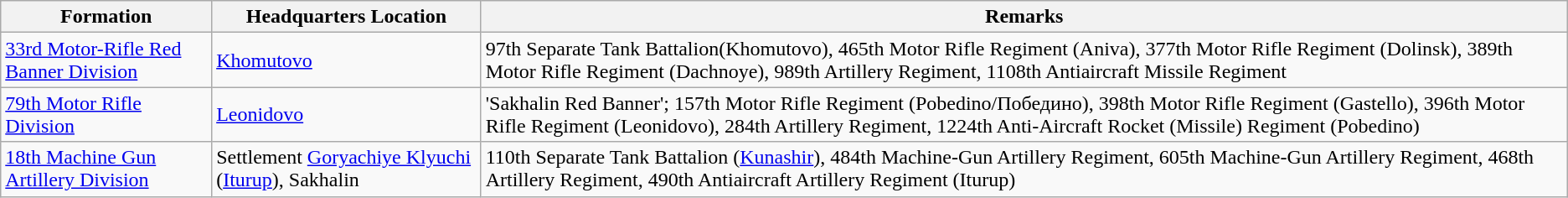<table class= "wikitable">
<tr>
<th>Formation</th>
<th>Headquarters Location</th>
<th>Remarks</th>
</tr>
<tr>
<td><a href='#'>33rd Motor-Rifle Red Banner Division</a></td>
<td><a href='#'>Khomutovo</a></td>
<td>97th Separate Tank Battalion(Khomutovo), 465th Motor Rifle Regiment (Aniva), 377th Motor Rifle Regiment (Dolinsk), 389th Motor Rifle Regiment (Dachnoye), 989th Artillery Regiment, 1108th Antiaircraft Missile Regiment</td>
</tr>
<tr>
<td><a href='#'>79th Motor Rifle Division</a></td>
<td><a href='#'>Leonidovo</a></td>
<td>'Sakhalin Red Banner'; 157th Motor Rifle Regiment (Pobedino/Победино), 398th Motor Rifle Regiment (Gastello), 396th Motor Rifle Regiment (Leonidovo), 284th Artillery Regiment, 1224th Anti-Aircraft Rocket (Missile) Regiment (Pobedino)</td>
</tr>
<tr>
<td><a href='#'>18th Machine Gun Artillery Division</a></td>
<td>Settlement <a href='#'>Goryachiye Klyuchi</a> (<a href='#'>Iturup</a>), Sakhalin</td>
<td>110th Separate Tank Battalion (<a href='#'>Kunashir</a>), 484th Machine-Gun Artillery Regiment, 605th Machine-Gun Artillery Regiment, 468th Artillery Regiment, 490th Antiaircraft Artillery Regiment (Iturup)</td>
</tr>
</table>
